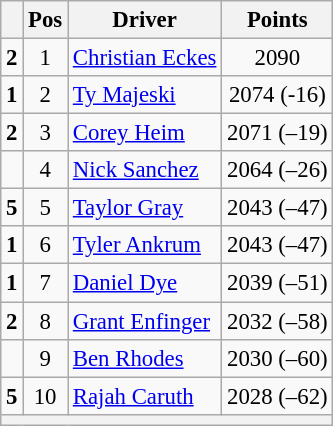<table class="wikitable" style="font-size: 95%;">
<tr>
<th></th>
<th>Pos</th>
<th>Driver</th>
<th>Points</th>
</tr>
<tr>
<td align="left"> <strong>2</strong></td>
<td style="text-align:center;">1</td>
<td><a href='#'>Christian Eckes</a></td>
<td style="text-align:center;">2090</td>
</tr>
<tr>
<td align="left"> <strong>1</strong></td>
<td style="text-align:center;">2</td>
<td><a href='#'>Ty Majeski</a></td>
<td style="text-align:center;">2074 (-16)</td>
</tr>
<tr>
<td align="left"> <strong>2</strong></td>
<td style="text-align:center;">3</td>
<td><a href='#'>Corey Heim</a></td>
<td style="text-align:center;">2071 (–19)</td>
</tr>
<tr>
<td align="left"></td>
<td style="text-align:center;">4</td>
<td><a href='#'>Nick Sanchez</a></td>
<td style="text-align:center;">2064 (–26)</td>
</tr>
<tr>
<td align="left"> <strong>5</strong></td>
<td style="text-align:center;">5</td>
<td><a href='#'>Taylor Gray</a></td>
<td style="text-align:center;">2043 (–47)</td>
</tr>
<tr>
<td align="left"> <strong>1</strong></td>
<td style="text-align:center;">6</td>
<td><a href='#'>Tyler Ankrum</a></td>
<td style="text-align:center;">2043 (–47)</td>
</tr>
<tr>
<td align="left"> <strong>1</strong></td>
<td style="text-align:center;">7</td>
<td><a href='#'>Daniel Dye</a></td>
<td style="text-align:center;">2039 (–51)</td>
</tr>
<tr>
<td align="left"> <strong>2</strong></td>
<td style="text-align:center;">8</td>
<td><a href='#'>Grant Enfinger</a></td>
<td style="text-align:center;">2032 (–58)</td>
</tr>
<tr>
<td align="left"></td>
<td style="text-align:center;">9</td>
<td><a href='#'>Ben Rhodes</a></td>
<td style="text-align:center;">2030 (–60)</td>
</tr>
<tr>
<td align="left"> <strong>5</strong></td>
<td style="text-align:center;">10</td>
<td><a href='#'>Rajah Caruth</a></td>
<td style="text-align:center;">2028 (–62)</td>
</tr>
<tr class="sortbottom">
<th colspan="9"></th>
</tr>
</table>
